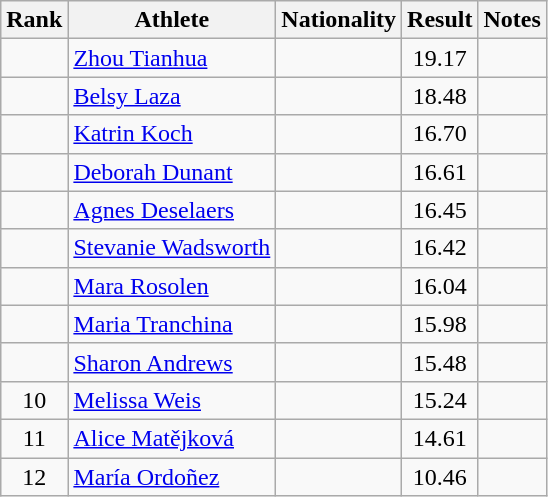<table class="wikitable sortable" style="text-align:center">
<tr>
<th>Rank</th>
<th>Athlete</th>
<th>Nationality</th>
<th>Result</th>
<th>Notes</th>
</tr>
<tr>
<td></td>
<td align=left><a href='#'>Zhou Tianhua</a></td>
<td align=left></td>
<td>19.17</td>
<td></td>
</tr>
<tr>
<td></td>
<td align=left><a href='#'>Belsy Laza</a></td>
<td align=left></td>
<td>18.48</td>
<td></td>
</tr>
<tr>
<td></td>
<td align=left><a href='#'>Katrin Koch</a></td>
<td align=left></td>
<td>16.70</td>
<td></td>
</tr>
<tr>
<td></td>
<td align=left><a href='#'>Deborah Dunant</a></td>
<td align=left></td>
<td>16.61</td>
<td></td>
</tr>
<tr>
<td></td>
<td align=left><a href='#'>Agnes Deselaers</a></td>
<td align=left></td>
<td>16.45</td>
<td></td>
</tr>
<tr>
<td></td>
<td align=left><a href='#'>Stevanie Wadsworth</a></td>
<td align=left></td>
<td>16.42</td>
<td></td>
</tr>
<tr>
<td></td>
<td align=left><a href='#'>Mara Rosolen</a></td>
<td align=left></td>
<td>16.04</td>
<td></td>
</tr>
<tr>
<td></td>
<td align=left><a href='#'>Maria Tranchina</a></td>
<td align=left></td>
<td>15.98</td>
<td></td>
</tr>
<tr>
<td></td>
<td align=left><a href='#'>Sharon Andrews</a></td>
<td align=left></td>
<td>15.48</td>
<td></td>
</tr>
<tr>
<td>10</td>
<td align=left><a href='#'>Melissa Weis</a></td>
<td align=left></td>
<td>15.24</td>
<td></td>
</tr>
<tr>
<td>11</td>
<td align=left><a href='#'>Alice Matějková</a></td>
<td align=left></td>
<td>14.61</td>
<td></td>
</tr>
<tr>
<td>12</td>
<td align=left><a href='#'>María Ordoñez</a></td>
<td align=left></td>
<td>10.46</td>
<td></td>
</tr>
</table>
